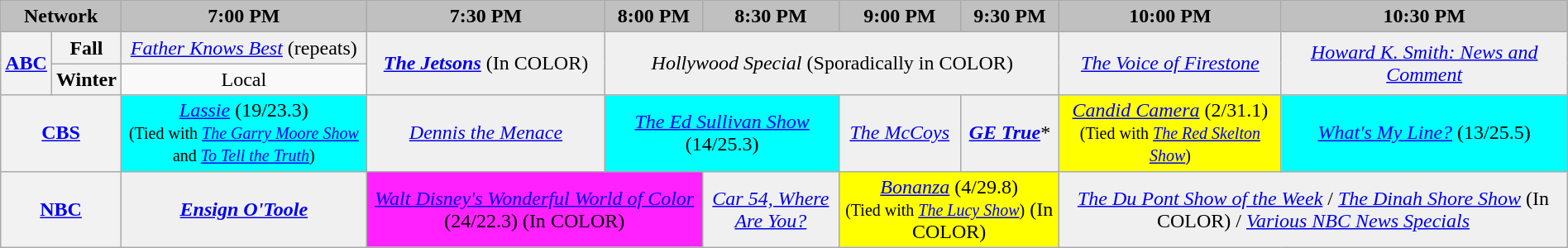<table class="wikitable" style="width:100%;margin-right:0;text-align:center">
<tr>
<th colspan="2" style="background-color:#C0C0C0;text-align:center">Network</th>
<th style="background-color:#C0C0C0;text-align:center">7:00 PM</th>
<th style="background-color:#C0C0C0;text-align:center">7:30 PM</th>
<th style="background-color:#C0C0C0;text-align:center">8:00 PM</th>
<th style="background-color:#C0C0C0;text-align:center">8:30 PM</th>
<th style="background-color:#C0C0C0;text-align:center">9:00 PM</th>
<th style="background-color:#C0C0C0;text-align:center">9:30 PM</th>
<th style="background-color:#C0C0C0;text-align:center">10:00 PM</th>
<th style="background-color:#C0C0C0;text-align:center">10:30 PM</th>
</tr>
<tr>
<th rowspan="2" bgcolor="#C0C0C0"><a href='#'>ABC</a></th>
<th>Fall</th>
<td bgcolor="#F0F0F0"><em><a href='#'>Father Knows Best</a></em> (repeats)</td>
<td bgcolor="#F0F0F0" rowspan="2"><strong><em><a href='#'>The Jetsons</a></em></strong> (In <span>C</span><span>O</span><span>L</span><span>O</span><span>R</span>)</td>
<td bgcolor="#F0F0F0" colspan="4" rowspan="2"><em>Hollywood Special</em> (Sporadically in <span>C</span><span>O</span><span>L</span><span>O</span><span>R</span>)</td>
<td bgcolor="#F0F0F0" rowspan="2"><em><a href='#'>The Voice of Firestone</a></em></td>
<td bgcolor="#F0F0F0" rowspan="2"><em><a href='#'>Howard K. Smith: News and Comment</a></em></td>
</tr>
<tr>
<th>Winter</th>
<td>Local</td>
</tr>
<tr>
<th colspan="2" bgcolor="#C0C0C0"><a href='#'>CBS</a></th>
<td bgcolor="#00FFFF"><em><a href='#'>Lassie</a></em> (19/23.3)<br><small>(Tied with <em><a href='#'>The Garry Moore Show</a></em> and <em><a href='#'>To Tell the Truth</a></em>)</small></td>
<td bgcolor="#F0F0F0"><em><a href='#'>Dennis the Menace</a></em></td>
<td bgcolor="#00FFFF" colspan="2"><em><a href='#'>The Ed Sullivan Show</a></em> (14/25.3)</td>
<td bgcolor="#F0F0F0"><em><a href='#'>The McCoys</a></em></td>
<td bgcolor="#F0F0F0"><strong><em><a href='#'>GE True</a></em></strong>*</td>
<td bgcolor="#FFFF00"><em><a href='#'>Candid Camera</a></em> (2/31.1)<br><small>(Tied with <em><a href='#'>The Red Skelton Show</a></em>)</small></td>
<td bgcolor="#00FFFF"><em><a href='#'>What's My Line?</a></em> (13/25.5)</td>
</tr>
<tr>
<th colspan="2" bgcolor="#C0C0C0"><a href='#'>NBC</a></th>
<td bgcolor="#F0F0F0"><strong><em><a href='#'>Ensign O'Toole</a></em></strong></td>
<td bgcolor="#FF22FF" colspan="2"><em><a href='#'>Walt Disney's Wonderful World of Color</a></em> (24/22.3) (In <span>C</span><span>O</span><span>L</span><span>O</span><span>R</span>)</td>
<td bgcolor="#F0F0F0"><em><a href='#'>Car 54, Where Are You?</a></em></td>
<td bgcolor="#FFFF00" colspan="2"><em><a href='#'>Bonanza</a></em> (4/29.8)<br><small>(Tied with <em><a href='#'>The Lucy Show</a></em>)</small> (In <span>C</span><span>O</span><span>L</span><span>O</span><span>R</span>)</td>
<td bgcolor="#F0F0F0" colspan="2"><em><a href='#'>The Du Pont Show of the Week</a></em> / <em><a href='#'>The Dinah Shore Show</a></em> (In <span>C</span><span>O</span><span>L</span><span>O</span><span>R</span>) / <em><a href='#'>Various NBC News Specials</a></em></td>
</tr>
</table>
